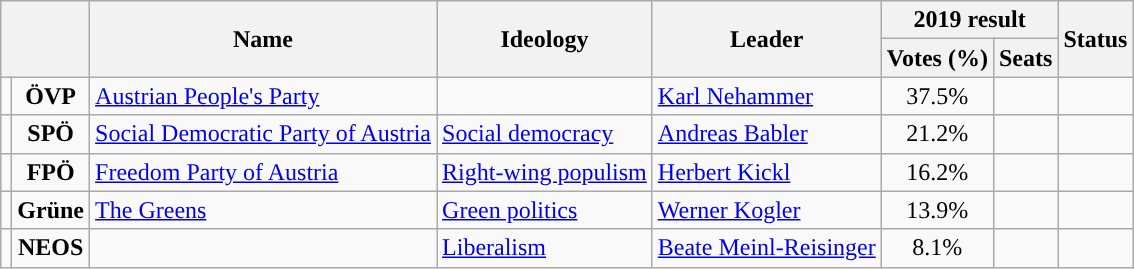<table class="wikitable">
<tr>
<th rowspan="2" colspan="2"></th>
<th rowspan="2">Name</th>
<th rowspan="2">Ideology</th>
<th rowspan="2">Leader</th>
<th colspan="2">2019 result</th>
<th rowspan="2">Status</th>
</tr>
<tr>
<th>Votes (%)</th>
<th>Seats</th>
</tr>
<tr>
<td style="background:"></td>
<td style="text-align:center;"><strong>ÖVP</strong></td>
<td><a href='#'>Austrian People's Party</a><br></td>
<td></td>
<td><a href='#'>Karl Nehammer</a></td>
<td style="text-align:center;">37.5%</td>
<td></td>
<td></td>
</tr>
<tr>
<td style="background:"></td>
<td style="text-align:center;"><strong>SPÖ</strong></td>
<td><a href='#'>Social Democratic Party of Austria</a><br></td>
<td><a href='#'>Social democracy</a></td>
<td><a href='#'>Andreas Babler</a></td>
<td style="text-align:center;">21.2%</td>
<td></td>
<td></td>
</tr>
<tr>
<td style="background:"></td>
<td style="text-align:center;"><strong>FPÖ</strong></td>
<td><a href='#'>Freedom Party of Austria</a><br></td>
<td><a href='#'>Right-wing populism</a></td>
<td><a href='#'>Herbert Kickl</a></td>
<td style="text-align:center;">16.2%</td>
<td></td>
<td></td>
</tr>
<tr>
<td style="background:"></td>
<td style="text-align:center;"><strong>Grüne</strong></td>
<td><a href='#'>The Greens</a><br></td>
<td><a href='#'>Green politics</a></td>
<td><a href='#'>Werner Kogler</a></td>
<td style="text-align:center;">13.9%</td>
<td></td>
<td></td>
</tr>
<tr>
<td style="background:"></td>
<td style="text-align:center;"><strong>NEOS</strong></td>
<td><br></td>
<td><a href='#'>Liberalism</a></td>
<td><a href='#'>Beate Meinl-Reisinger</a></td>
<td style="text-align:center;">8.1%</td>
<td></td>
<td></td>
</tr>
</table>
